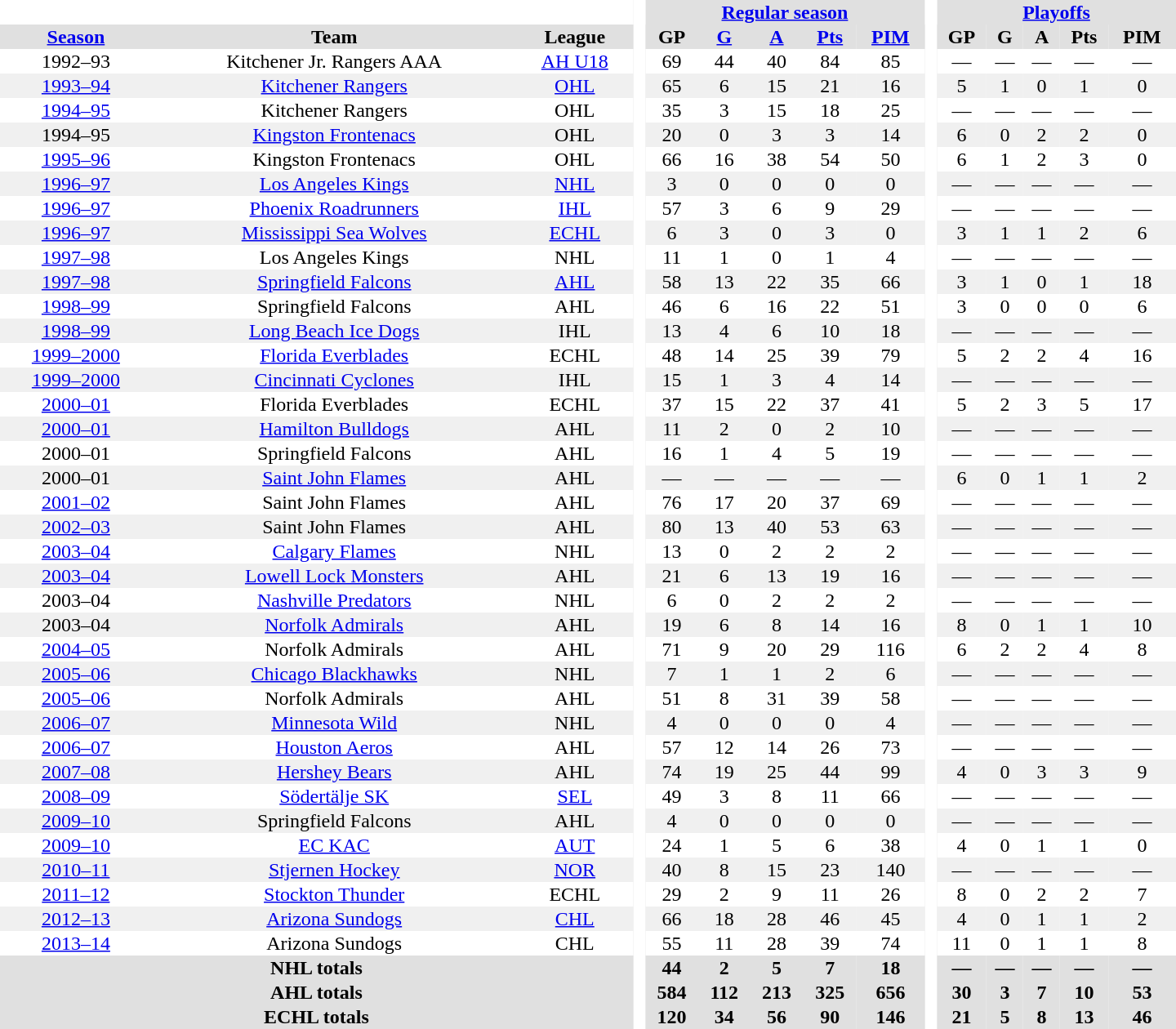<table border="0" cellpadding="1" cellspacing="0" style="text-align:center; width:60em">
<tr bgcolor="#e0e0e0">
<th colspan="3" bgcolor="#ffffff"> </th>
<th rowspan="99" bgcolor="#ffffff"> </th>
<th colspan="5"><a href='#'>Regular season</a></th>
<th rowspan="99" bgcolor="#ffffff"> </th>
<th colspan="5"><a href='#'>Playoffs</a></th>
</tr>
<tr bgcolor="#e0e0e0">
<th><a href='#'>Season</a></th>
<th>Team</th>
<th>League</th>
<th>GP</th>
<th><a href='#'>G</a></th>
<th><a href='#'>A</a></th>
<th><a href='#'>Pts</a></th>
<th><a href='#'>PIM</a></th>
<th>GP</th>
<th>G</th>
<th>A</th>
<th>Pts</th>
<th>PIM</th>
</tr>
<tr>
<td>1992–93</td>
<td>Kitchener Jr. Rangers AAA</td>
<td><a href='#'>AH U18</a></td>
<td>69</td>
<td>44</td>
<td>40</td>
<td>84</td>
<td>85</td>
<td>—</td>
<td>—</td>
<td>—</td>
<td>—</td>
<td>—</td>
</tr>
<tr bgcolor="#f0f0f0">
<td><a href='#'>1993–94</a></td>
<td><a href='#'>Kitchener Rangers</a></td>
<td><a href='#'>OHL</a></td>
<td>65</td>
<td>6</td>
<td>15</td>
<td>21</td>
<td>16</td>
<td>5</td>
<td>1</td>
<td>0</td>
<td>1</td>
<td>0</td>
</tr>
<tr>
<td><a href='#'>1994–95</a></td>
<td>Kitchener Rangers</td>
<td>OHL</td>
<td>35</td>
<td>3</td>
<td>15</td>
<td>18</td>
<td>25</td>
<td>—</td>
<td>—</td>
<td>—</td>
<td>—</td>
<td>—</td>
</tr>
<tr bgcolor="#f0f0f0">
<td>1994–95</td>
<td><a href='#'>Kingston Frontenacs</a></td>
<td>OHL</td>
<td>20</td>
<td>0</td>
<td>3</td>
<td>3</td>
<td>14</td>
<td>6</td>
<td>0</td>
<td>2</td>
<td>2</td>
<td>0</td>
</tr>
<tr>
<td><a href='#'>1995–96</a></td>
<td>Kingston Frontenacs</td>
<td>OHL</td>
<td>66</td>
<td>16</td>
<td>38</td>
<td>54</td>
<td>50</td>
<td>6</td>
<td>1</td>
<td>2</td>
<td>3</td>
<td>0</td>
</tr>
<tr bgcolor="#f0f0f0">
<td><a href='#'>1996–97</a></td>
<td><a href='#'>Los Angeles Kings</a></td>
<td><a href='#'>NHL</a></td>
<td>3</td>
<td>0</td>
<td>0</td>
<td>0</td>
<td>0</td>
<td>—</td>
<td>—</td>
<td>—</td>
<td>—</td>
<td>—</td>
</tr>
<tr>
<td><a href='#'>1996–97</a></td>
<td><a href='#'>Phoenix Roadrunners</a></td>
<td><a href='#'>IHL</a></td>
<td>57</td>
<td>3</td>
<td>6</td>
<td>9</td>
<td>29</td>
<td>—</td>
<td>—</td>
<td>—</td>
<td>—</td>
<td>—</td>
</tr>
<tr bgcolor="#f0f0f0">
<td><a href='#'>1996–97</a></td>
<td><a href='#'>Mississippi Sea Wolves</a></td>
<td><a href='#'>ECHL</a></td>
<td>6</td>
<td>3</td>
<td>0</td>
<td>3</td>
<td>0</td>
<td>3</td>
<td>1</td>
<td>1</td>
<td>2</td>
<td>6</td>
</tr>
<tr>
<td><a href='#'>1997–98</a></td>
<td>Los Angeles Kings</td>
<td>NHL</td>
<td>11</td>
<td>1</td>
<td>0</td>
<td>1</td>
<td>4</td>
<td>—</td>
<td>—</td>
<td>—</td>
<td>—</td>
<td>—</td>
</tr>
<tr bgcolor="#f0f0f0">
<td><a href='#'>1997–98</a></td>
<td><a href='#'>Springfield Falcons</a></td>
<td><a href='#'>AHL</a></td>
<td>58</td>
<td>13</td>
<td>22</td>
<td>35</td>
<td>66</td>
<td>3</td>
<td>1</td>
<td>0</td>
<td>1</td>
<td>18</td>
</tr>
<tr>
<td><a href='#'>1998–99</a></td>
<td>Springfield Falcons</td>
<td>AHL</td>
<td>46</td>
<td>6</td>
<td>16</td>
<td>22</td>
<td>51</td>
<td>3</td>
<td>0</td>
<td>0</td>
<td>0</td>
<td>6</td>
</tr>
<tr bgcolor="#f0f0f0">
<td><a href='#'>1998–99</a></td>
<td><a href='#'>Long Beach Ice Dogs</a></td>
<td>IHL</td>
<td>13</td>
<td>4</td>
<td>6</td>
<td>10</td>
<td>18</td>
<td>—</td>
<td>—</td>
<td>—</td>
<td>—</td>
<td>—</td>
</tr>
<tr>
<td><a href='#'>1999–2000</a></td>
<td><a href='#'>Florida Everblades</a></td>
<td>ECHL</td>
<td>48</td>
<td>14</td>
<td>25</td>
<td>39</td>
<td>79</td>
<td>5</td>
<td>2</td>
<td>2</td>
<td>4</td>
<td>16</td>
</tr>
<tr bgcolor="#f0f0f0">
<td><a href='#'>1999–2000</a></td>
<td><a href='#'>Cincinnati Cyclones</a></td>
<td>IHL</td>
<td>15</td>
<td>1</td>
<td>3</td>
<td>4</td>
<td>14</td>
<td>—</td>
<td>—</td>
<td>—</td>
<td>—</td>
<td>—</td>
</tr>
<tr>
<td><a href='#'>2000–01</a></td>
<td>Florida Everblades</td>
<td>ECHL</td>
<td>37</td>
<td>15</td>
<td>22</td>
<td>37</td>
<td>41</td>
<td>5</td>
<td>2</td>
<td>3</td>
<td>5</td>
<td>17</td>
</tr>
<tr bgcolor="#f0f0f0">
<td><a href='#'>2000–01</a></td>
<td><a href='#'>Hamilton Bulldogs</a></td>
<td>AHL</td>
<td>11</td>
<td>2</td>
<td>0</td>
<td>2</td>
<td>10</td>
<td>—</td>
<td>—</td>
<td>—</td>
<td>—</td>
<td>—</td>
</tr>
<tr>
<td>2000–01</td>
<td>Springfield Falcons</td>
<td>AHL</td>
<td>16</td>
<td>1</td>
<td>4</td>
<td>5</td>
<td>19</td>
<td>—</td>
<td>—</td>
<td>—</td>
<td>—</td>
<td>—</td>
</tr>
<tr bgcolor="#f0f0f0">
<td>2000–01</td>
<td><a href='#'>Saint John Flames</a></td>
<td>AHL</td>
<td>—</td>
<td>—</td>
<td>—</td>
<td>—</td>
<td>—</td>
<td>6</td>
<td>0</td>
<td>1</td>
<td>1</td>
<td>2</td>
</tr>
<tr>
<td><a href='#'>2001–02</a></td>
<td>Saint John Flames</td>
<td>AHL</td>
<td>76</td>
<td>17</td>
<td>20</td>
<td>37</td>
<td>69</td>
<td>—</td>
<td>—</td>
<td>—</td>
<td>—</td>
<td>—</td>
</tr>
<tr bgcolor="#f0f0f0">
<td><a href='#'>2002–03</a></td>
<td>Saint John Flames</td>
<td>AHL</td>
<td>80</td>
<td>13</td>
<td>40</td>
<td>53</td>
<td>63</td>
<td>—</td>
<td>—</td>
<td>—</td>
<td>—</td>
<td>—</td>
</tr>
<tr>
<td><a href='#'>2003–04</a></td>
<td><a href='#'>Calgary Flames</a></td>
<td>NHL</td>
<td>13</td>
<td>0</td>
<td>2</td>
<td>2</td>
<td>2</td>
<td>—</td>
<td>—</td>
<td>—</td>
<td>—</td>
<td>—</td>
</tr>
<tr bgcolor="#f0f0f0">
<td><a href='#'>2003–04</a></td>
<td><a href='#'>Lowell Lock Monsters</a></td>
<td>AHL</td>
<td>21</td>
<td>6</td>
<td>13</td>
<td>19</td>
<td>16</td>
<td>—</td>
<td>—</td>
<td>—</td>
<td>—</td>
<td>—</td>
</tr>
<tr>
<td>2003–04</td>
<td><a href='#'>Nashville Predators</a></td>
<td>NHL</td>
<td>6</td>
<td>0</td>
<td>2</td>
<td>2</td>
<td>2</td>
<td>—</td>
<td>—</td>
<td>—</td>
<td>—</td>
<td>—</td>
</tr>
<tr bgcolor="#f0f0f0">
<td>2003–04</td>
<td><a href='#'>Norfolk Admirals</a></td>
<td>AHL</td>
<td>19</td>
<td>6</td>
<td>8</td>
<td>14</td>
<td>16</td>
<td>8</td>
<td>0</td>
<td>1</td>
<td>1</td>
<td>10</td>
</tr>
<tr>
<td><a href='#'>2004–05</a></td>
<td>Norfolk Admirals</td>
<td>AHL</td>
<td>71</td>
<td>9</td>
<td>20</td>
<td>29</td>
<td>116</td>
<td>6</td>
<td>2</td>
<td>2</td>
<td>4</td>
<td>8</td>
</tr>
<tr bgcolor="#f0f0f0">
<td><a href='#'>2005–06</a></td>
<td><a href='#'>Chicago Blackhawks</a></td>
<td>NHL</td>
<td>7</td>
<td>1</td>
<td>1</td>
<td>2</td>
<td>6</td>
<td>—</td>
<td>—</td>
<td>—</td>
<td>—</td>
<td>—</td>
</tr>
<tr>
<td><a href='#'>2005–06</a></td>
<td>Norfolk Admirals</td>
<td>AHL</td>
<td>51</td>
<td>8</td>
<td>31</td>
<td>39</td>
<td>58</td>
<td>—</td>
<td>—</td>
<td>—</td>
<td>—</td>
<td>—</td>
</tr>
<tr bgcolor="#f0f0f0">
<td><a href='#'>2006–07</a></td>
<td><a href='#'>Minnesota Wild</a></td>
<td>NHL</td>
<td>4</td>
<td>0</td>
<td>0</td>
<td>0</td>
<td>4</td>
<td>—</td>
<td>—</td>
<td>—</td>
<td>—</td>
<td>—</td>
</tr>
<tr>
<td><a href='#'>2006–07</a></td>
<td><a href='#'>Houston Aeros</a></td>
<td>AHL</td>
<td>57</td>
<td>12</td>
<td>14</td>
<td>26</td>
<td>73</td>
<td>—</td>
<td>—</td>
<td>—</td>
<td>—</td>
<td>—</td>
</tr>
<tr bgcolor="#f0f0f0">
<td><a href='#'>2007–08</a></td>
<td><a href='#'>Hershey Bears</a></td>
<td>AHL</td>
<td>74</td>
<td>19</td>
<td>25</td>
<td>44</td>
<td>99</td>
<td>4</td>
<td>0</td>
<td>3</td>
<td>3</td>
<td>9</td>
</tr>
<tr>
<td><a href='#'>2008–09</a></td>
<td><a href='#'>Södertälje SK</a></td>
<td><a href='#'>SEL</a></td>
<td>49</td>
<td>3</td>
<td>8</td>
<td>11</td>
<td>66</td>
<td>—</td>
<td>—</td>
<td>—</td>
<td>—</td>
<td>—</td>
</tr>
<tr bgcolor="#f0f0f0">
<td><a href='#'>2009–10</a></td>
<td>Springfield Falcons</td>
<td>AHL</td>
<td>4</td>
<td>0</td>
<td>0</td>
<td>0</td>
<td>0</td>
<td>—</td>
<td>—</td>
<td>—</td>
<td>—</td>
<td>—</td>
</tr>
<tr>
<td><a href='#'>2009–10</a></td>
<td><a href='#'>EC KAC</a></td>
<td><a href='#'>AUT</a></td>
<td>24</td>
<td>1</td>
<td>5</td>
<td>6</td>
<td>38</td>
<td>4</td>
<td>0</td>
<td>1</td>
<td>1</td>
<td>0</td>
</tr>
<tr bgcolor="#f0f0f0">
<td><a href='#'>2010–11</a></td>
<td><a href='#'>Stjernen Hockey</a></td>
<td><a href='#'>NOR</a></td>
<td>40</td>
<td>8</td>
<td>15</td>
<td>23</td>
<td>140</td>
<td>—</td>
<td>—</td>
<td>—</td>
<td>—</td>
<td>—</td>
</tr>
<tr>
<td><a href='#'>2011–12</a></td>
<td><a href='#'>Stockton Thunder</a></td>
<td>ECHL</td>
<td>29</td>
<td>2</td>
<td>9</td>
<td>11</td>
<td>26</td>
<td>8</td>
<td>0</td>
<td>2</td>
<td>2</td>
<td>7</td>
</tr>
<tr bgcolor="#f0f0f0">
<td><a href='#'>2012–13</a></td>
<td><a href='#'>Arizona Sundogs</a></td>
<td><a href='#'>CHL</a></td>
<td>66</td>
<td>18</td>
<td>28</td>
<td>46</td>
<td>45</td>
<td>4</td>
<td>0</td>
<td>1</td>
<td>1</td>
<td>2</td>
</tr>
<tr>
<td><a href='#'>2013–14</a></td>
<td>Arizona Sundogs</td>
<td>CHL</td>
<td>55</td>
<td>11</td>
<td>28</td>
<td>39</td>
<td>74</td>
<td>11</td>
<td>0</td>
<td>1</td>
<td>1</td>
<td>8</td>
</tr>
<tr bgcolor="#e0e0e0">
<th colspan="3">NHL totals</th>
<th>44</th>
<th>2</th>
<th>5</th>
<th>7</th>
<th>18</th>
<th>—</th>
<th>—</th>
<th>—</th>
<th>—</th>
<th>—</th>
</tr>
<tr bgcolor="#e0e0e0">
<th colspan="3">AHL totals</th>
<th>584</th>
<th>112</th>
<th>213</th>
<th>325</th>
<th>656</th>
<th>30</th>
<th>3</th>
<th>7</th>
<th>10</th>
<th>53</th>
</tr>
<tr bgcolor="#e0e0e0">
<th colspan="3">ECHL totals</th>
<th>120</th>
<th>34</th>
<th>56</th>
<th>90</th>
<th>146</th>
<th>21</th>
<th>5</th>
<th>8</th>
<th>13</th>
<th>46</th>
</tr>
</table>
